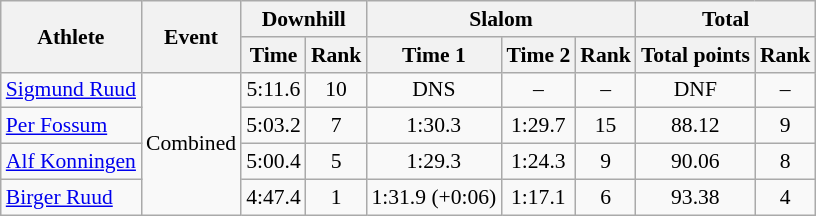<table class="wikitable" style="font-size:90%">
<tr>
<th rowspan="2">Athlete</th>
<th rowspan="2">Event</th>
<th colspan="2">Downhill</th>
<th colspan="3">Slalom</th>
<th colspan="2">Total</th>
</tr>
<tr>
<th>Time</th>
<th>Rank</th>
<th>Time 1</th>
<th>Time 2</th>
<th>Rank</th>
<th>Total points</th>
<th>Rank</th>
</tr>
<tr>
<td><a href='#'>Sigmund Ruud</a></td>
<td rowspan="4">Combined</td>
<td align="center">5:11.6</td>
<td align="center">10</td>
<td align="center">DNS</td>
<td align="center">–</td>
<td align="center">–</td>
<td align="center">DNF</td>
<td align="center">–</td>
</tr>
<tr>
<td><a href='#'>Per Fossum</a></td>
<td align="center">5:03.2</td>
<td align="center">7</td>
<td align="center">1:30.3</td>
<td align="center">1:29.7</td>
<td align="center">15</td>
<td align="center">88.12</td>
<td align="center">9</td>
</tr>
<tr>
<td><a href='#'>Alf Konningen</a></td>
<td align="center">5:00.4</td>
<td align="center">5</td>
<td align="center">1:29.3</td>
<td align="center">1:24.3</td>
<td align="center">9</td>
<td align="center">90.06</td>
<td align="center">8</td>
</tr>
<tr>
<td><a href='#'>Birger Ruud</a></td>
<td align="center">4:47.4</td>
<td align="center">1</td>
<td align="center">1:31.9 (+0:06)</td>
<td align="center">1:17.1</td>
<td align="center">6</td>
<td align="center">93.38</td>
<td align="center">4</td>
</tr>
</table>
